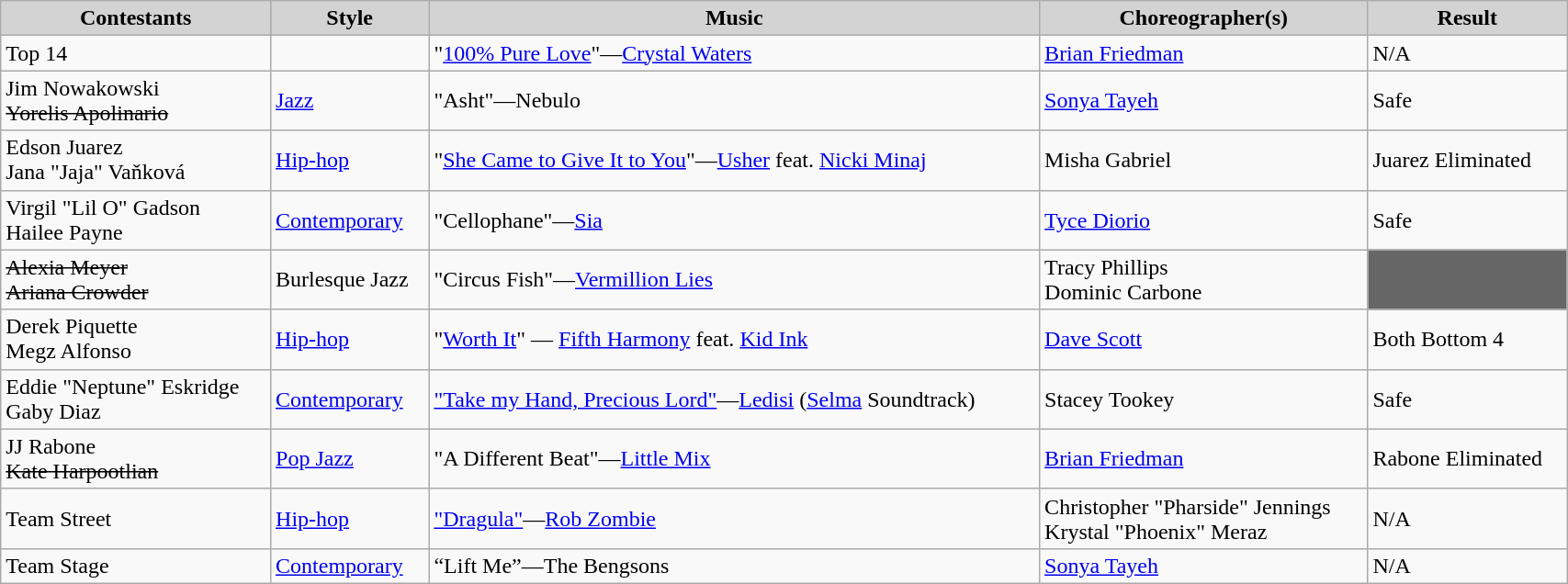<table class="wikitable" style="width:90%;">
<tr style="background:lightgrey; text-align:center;">
<td><strong>Contestants</strong></td>
<td><strong>Style</strong></td>
<td><strong>Music</strong></td>
<td><strong>Choreographer(s)</strong></td>
<td><strong>Result</strong></td>
</tr>
<tr>
<td>Top 14</td>
<td></td>
<td>"<a href='#'>100% Pure Love</a>"—<a href='#'>Crystal Waters</a></td>
<td><a href='#'>Brian Friedman</a></td>
<td>N/A</td>
</tr>
<tr>
<td>Jim Nowakowski<br><s>Yorelis Apolinario</s></td>
<td><a href='#'>Jazz</a></td>
<td>"Asht"—Nebulo</td>
<td><a href='#'>Sonya Tayeh</a></td>
<td>Safe</td>
</tr>
<tr>
<td>Edson Juarez<br>Jana "Jaja" Vaňková</td>
<td><a href='#'>Hip-hop</a></td>
<td>"<a href='#'>She Came to Give It to You</a>"—<a href='#'>Usher</a> feat. <a href='#'>Nicki Minaj</a></td>
<td>Misha Gabriel</td>
<td>Juarez Eliminated</td>
</tr>
<tr>
<td>Virgil "Lil O" Gadson<br>Hailee Payne</td>
<td><a href='#'>Contemporary</a></td>
<td>"Cellophane"—<a href='#'>Sia</a></td>
<td><a href='#'>Tyce Diorio</a></td>
<td>Safe</td>
</tr>
<tr>
<td><s>Alexia Meyer<br>Ariana Crowder</s></td>
<td>Burlesque Jazz</td>
<td>"Circus Fish"—<a href='#'>Vermillion Lies</a></td>
<td>Tracy Phillips<br>Dominic Carbone</td>
<td style="background:#666;"></td>
</tr>
<tr>
<td>Derek Piquette<br>Megz Alfonso</td>
<td><a href='#'>Hip-hop</a></td>
<td>"<a href='#'>Worth It</a>" — <a href='#'>Fifth Harmony</a> feat. <a href='#'>Kid Ink</a></td>
<td><a href='#'>Dave Scott</a></td>
<td>Both Bottom 4</td>
</tr>
<tr>
<td>Eddie "Neptune" Eskridge<br>Gaby Diaz</td>
<td><a href='#'>Contemporary</a></td>
<td><a href='#'>"Take my Hand, Precious Lord"</a>—<a href='#'>Ledisi</a> (<a href='#'>Selma</a> Soundtrack)</td>
<td>Stacey Tookey</td>
<td>Safe</td>
</tr>
<tr>
<td>JJ Rabone<br><s>Kate Harpootlian</s></td>
<td><a href='#'>Pop Jazz</a></td>
<td>"A Different Beat"—<a href='#'>Little Mix</a></td>
<td><a href='#'>Brian Friedman</a></td>
<td>Rabone Eliminated</td>
</tr>
<tr>
<td>Team Street</td>
<td><a href='#'>Hip-hop</a></td>
<td><a href='#'>"Dragula"</a>—<a href='#'>Rob Zombie</a></td>
<td>Christopher "Pharside" Jennings<br>Krystal "Phoenix" Meraz</td>
<td>N/A</td>
</tr>
<tr>
<td>Team Stage</td>
<td><a href='#'>Contemporary</a></td>
<td>“Lift Me”—The Bengsons</td>
<td><a href='#'>Sonya Tayeh</a></td>
<td>N/A</td>
</tr>
</table>
